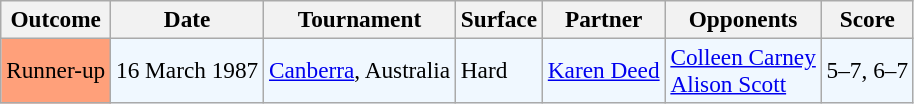<table class="sortable wikitable" style=font-size:97%>
<tr>
<th>Outcome</th>
<th>Date</th>
<th>Tournament</th>
<th>Surface</th>
<th>Partner</th>
<th>Opponents</th>
<th>Score</th>
</tr>
<tr bgcolor="#f0f8ff">
<td bgcolor="FFA07A">Runner-up</td>
<td>16 March 1987</td>
<td><a href='#'>Canberra</a>, Australia</td>
<td>Hard</td>
<td> <a href='#'>Karen Deed</a></td>
<td> <a href='#'>Colleen Carney</a> <br>  <a href='#'>Alison Scott</a></td>
<td>5–7, 6–7</td>
</tr>
</table>
